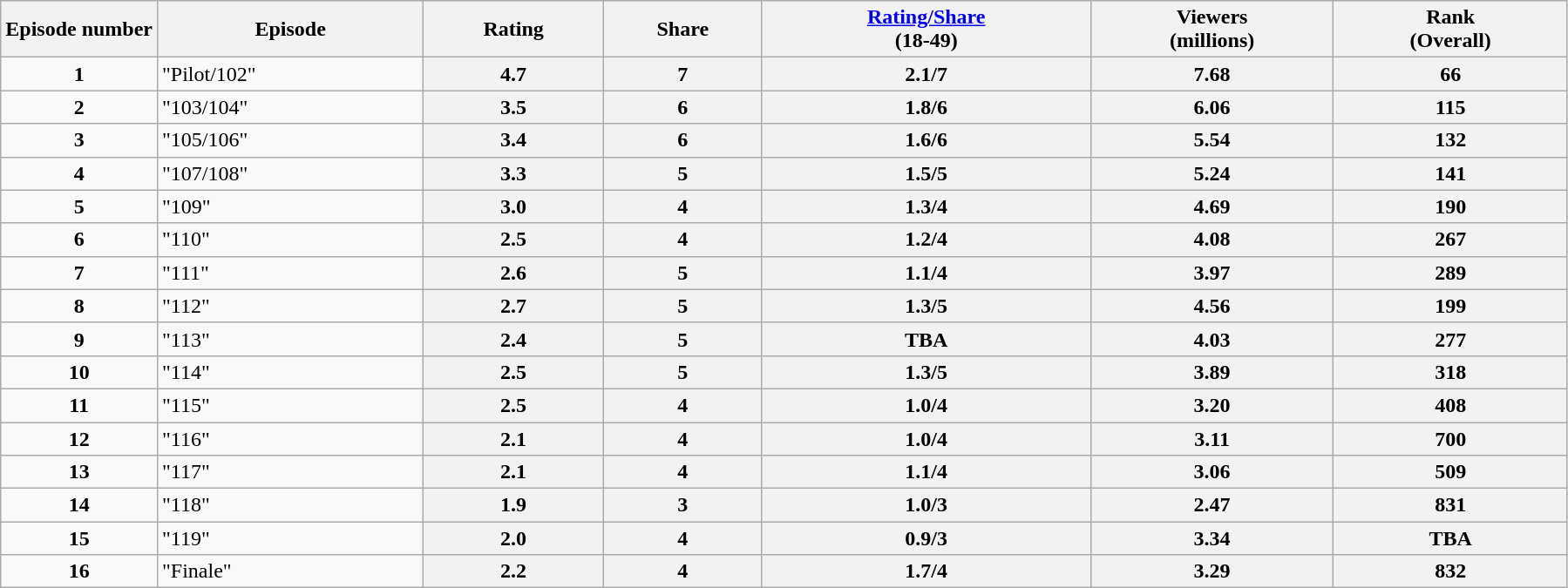<table class="wikitable sortable">
<tr>
<th width=10%>Episode number</th>
<th>Episode</th>
<th>Rating</th>
<th>Share</th>
<th><a href='#'>Rating/Share</a><br>(18-49)</th>
<th>Viewers<br>(millions)</th>
<th>Rank<br>(Overall)</th>
</tr>
<tr>
<td style="text-align:center"><strong>1</strong></td>
<td>"Pilot/102"</td>
<th style="text-align:center">4.7</th>
<th style="text-align:center">7</th>
<th style="text-align:center">2.1/7</th>
<th style="text-align:center">7.68</th>
<th style="text-align:center">66</th>
</tr>
<tr>
<td style="text-align:center"><strong>2</strong></td>
<td>"103/104"</td>
<th style="text-align:center">3.5</th>
<th style="text-align:center">6</th>
<th style="text-align:center">1.8/6</th>
<th style="text-align:center">6.06</th>
<th style="text-align:center">115</th>
</tr>
<tr>
<td style="text-align:center"><strong>3</strong></td>
<td>"105/106"</td>
<th style="text-align:center">3.4</th>
<th style="text-align:center">6</th>
<th style="text-align:center">1.6/6</th>
<th style="text-align:center">5.54</th>
<th style="text-align:center">132</th>
</tr>
<tr>
<td style="text-align:center"><strong>4</strong></td>
<td>"107/108"</td>
<th style="text-align:center">3.3</th>
<th style="text-align:center">5</th>
<th style="text-align:center">1.5/5</th>
<th style="text-align:center">5.24</th>
<th style="text-align:center">141</th>
</tr>
<tr>
<td style="text-align:center"><strong>5</strong></td>
<td>"109"</td>
<th style="text-align:center">3.0</th>
<th style="text-align:center">4</th>
<th style="text-align:center">1.3/4</th>
<th style="text-align:center">4.69</th>
<th style="text-align:center">190</th>
</tr>
<tr>
<td style="text-align:center"><strong>6</strong></td>
<td>"110"</td>
<th style="text-align:center">2.5</th>
<th style="text-align:center">4</th>
<th style="text-align:center">1.2/4</th>
<th style="text-align:center">4.08</th>
<th style="text-align:center">267</th>
</tr>
<tr>
<td style="text-align:center"><strong>7</strong></td>
<td>"111"</td>
<th style="text-align:center">2.6</th>
<th style="text-align:center">5</th>
<th style="text-align:center">1.1/4</th>
<th style="text-align:center">3.97</th>
<th style="text-align:center">289</th>
</tr>
<tr>
<td style="text-align:center"><strong>8</strong></td>
<td>"112"</td>
<th style="text-align:center">2.7</th>
<th style="text-align:center">5</th>
<th style="text-align:center">1.3/5</th>
<th style="text-align:center">4.56</th>
<th style="text-align:center">199</th>
</tr>
<tr>
<td style="text-align:center"><strong>9</strong></td>
<td>"113"</td>
<th style="text-align:center">2.4</th>
<th style="text-align:center">5</th>
<th style="text-align:center">TBA</th>
<th style="text-align:center">4.03</th>
<th style="text-align:center">277</th>
</tr>
<tr>
<td style="text-align:center"><strong>10</strong></td>
<td>"114"</td>
<th style="text-align:center">2.5</th>
<th style="text-align:center">5</th>
<th style="text-align:center">1.3/5</th>
<th style="text-align:center">3.89</th>
<th style="text-align:center">318</th>
</tr>
<tr>
<td style="text-align:center"><strong>11</strong></td>
<td>"115"</td>
<th style="text-align:center">2.5</th>
<th style="text-align:center">4</th>
<th style="text-align:center">1.0/4</th>
<th style="text-align:center">3.20</th>
<th style="text-align:center">408</th>
</tr>
<tr>
<td style="text-align:center"><strong>12</strong></td>
<td>"116"</td>
<th style="text-align:center">2.1</th>
<th style="text-align:center">4</th>
<th style="text-align:center">1.0/4</th>
<th style="text-align:center">3.11</th>
<th style="text-align:center">700</th>
</tr>
<tr>
<td style="text-align:center"><strong>13</strong></td>
<td>"117"</td>
<th style="text-align:center">2.1</th>
<th style="text-align:center">4</th>
<th style="text-align:center">1.1/4</th>
<th style="text-align:center">3.06</th>
<th style="text-align:center">509</th>
</tr>
<tr>
<td style="text-align:center"><strong>14</strong></td>
<td>"118"</td>
<th style="text-align:center">1.9</th>
<th style="text-align:center">3</th>
<th style="text-align:center">1.0/3</th>
<th style="text-align:center">2.47</th>
<th style="text-align:center">831</th>
</tr>
<tr>
<td style="text-align:center"><strong>15</strong></td>
<td>"119"</td>
<th style="text-align:center">2.0</th>
<th style="text-align:center">4</th>
<th style="text-align:center">0.9/3</th>
<th style="text-align:center">3.34</th>
<th style="text-align:center">TBA</th>
</tr>
<tr>
<td style="text-align:center"><strong>16</strong></td>
<td>"Finale"</td>
<th style="text-align:center">2.2</th>
<th style="text-align:center">4</th>
<th style="text-align:center">1.7/4</th>
<th style="text-align:center">3.29</th>
<th style="text-align:center">832</th>
</tr>
</table>
